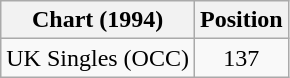<table class="wikitable">
<tr>
<th>Chart (1994)</th>
<th>Position</th>
</tr>
<tr>
<td>UK Singles (OCC)</td>
<td style="text-align:center;">137</td>
</tr>
</table>
